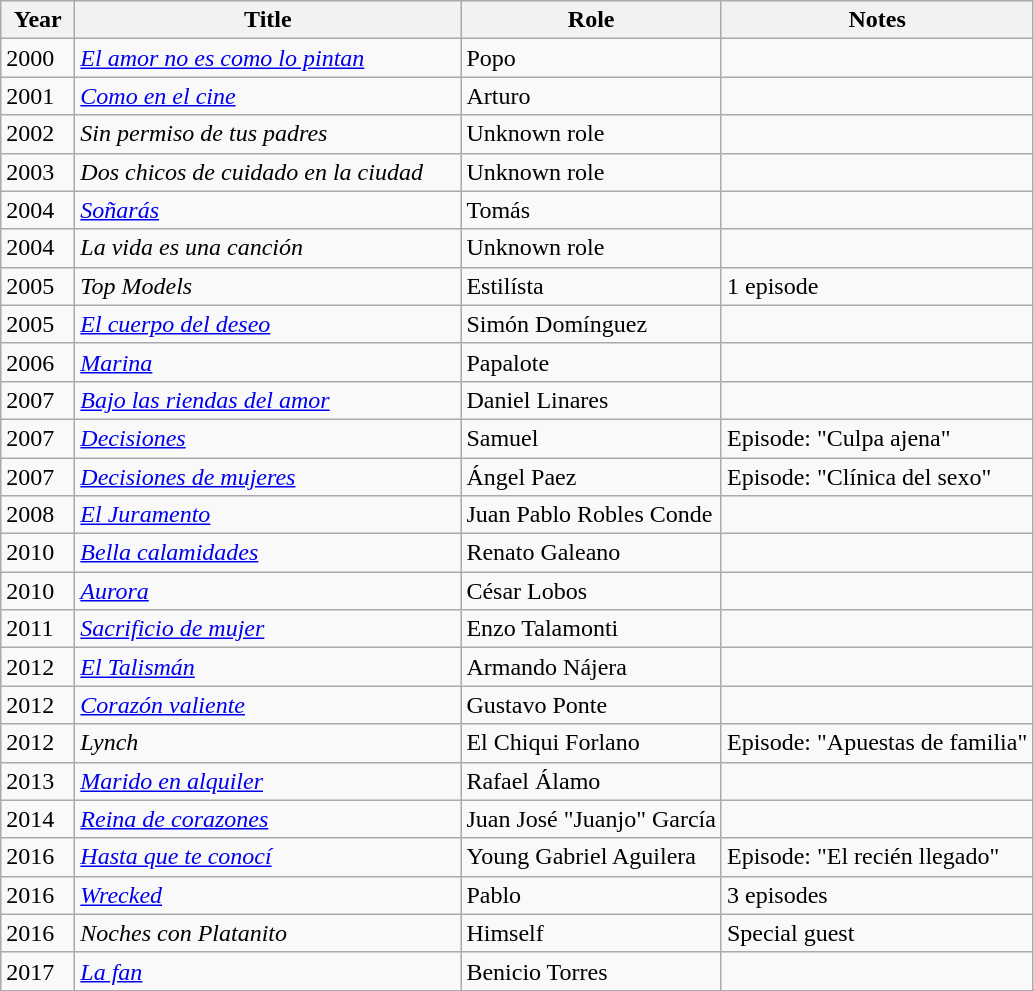<table class="wikitable sortable">
<tr>
<th width="42">Year</th>
<th width="250">Title</th>
<th>Role</th>
<th class="unsortable">Notes</th>
</tr>
<tr>
<td>2000</td>
<td><em><a href='#'>El amor no es como lo pintan</a></em></td>
<td>Popo</td>
<td></td>
</tr>
<tr>
<td>2001</td>
<td><em><a href='#'>Como en el cine</a></em></td>
<td>Arturo</td>
<td></td>
</tr>
<tr>
<td>2002</td>
<td><em>Sin permiso de tus padres</em></td>
<td>Unknown role</td>
<td></td>
</tr>
<tr>
<td>2003</td>
<td><em>Dos chicos de cuidado en la ciudad</em></td>
<td>Unknown role</td>
<td></td>
</tr>
<tr>
<td>2004</td>
<td><em><a href='#'>Soñarás</a></em></td>
<td>Tomás</td>
<td></td>
</tr>
<tr>
<td>2004</td>
<td><em>La vida es una canción</em></td>
<td>Unknown role</td>
<td></td>
</tr>
<tr>
<td>2005</td>
<td><em>Top Models</em></td>
<td>Estilísta</td>
<td>1 episode</td>
</tr>
<tr>
<td>2005</td>
<td><em><a href='#'>El cuerpo del deseo</a></em></td>
<td>Simón Domínguez</td>
<td></td>
</tr>
<tr>
<td>2006</td>
<td><em><a href='#'>Marina</a></em></td>
<td>Papalote</td>
<td></td>
</tr>
<tr>
<td>2007</td>
<td><em><a href='#'>Bajo las riendas del amor</a></em></td>
<td>Daniel Linares</td>
<td></td>
</tr>
<tr>
<td>2007</td>
<td><em><a href='#'>Decisiones</a></em></td>
<td>Samuel</td>
<td>Episode: "Culpa ajena"</td>
</tr>
<tr>
<td>2007</td>
<td><em><a href='#'>Decisiones de mujeres</a></em></td>
<td>Ángel Paez</td>
<td>Episode: "Clínica del sexo"</td>
</tr>
<tr>
<td>2008</td>
<td><em><a href='#'>El Juramento</a></em></td>
<td>Juan Pablo Robles Conde</td>
<td></td>
</tr>
<tr>
<td>2010</td>
<td><em><a href='#'>Bella calamidades</a></em></td>
<td>Renato Galeano</td>
<td></td>
</tr>
<tr>
<td>2010</td>
<td><em><a href='#'>Aurora</a></em></td>
<td>César Lobos</td>
<td></td>
</tr>
<tr>
<td>2011</td>
<td><em><a href='#'>Sacrificio de mujer</a></em></td>
<td>Enzo Talamonti</td>
<td></td>
</tr>
<tr>
<td>2012</td>
<td><em><a href='#'>El Talismán</a></em></td>
<td>Armando Nájera</td>
<td></td>
</tr>
<tr>
<td>2012</td>
<td><em><a href='#'>Corazón valiente</a></em></td>
<td>Gustavo Ponte</td>
<td></td>
</tr>
<tr>
<td>2012</td>
<td><em>Lynch</em></td>
<td>El Chiqui Forlano</td>
<td>Episode: "Apuestas de familia"</td>
</tr>
<tr>
<td>2013</td>
<td><em><a href='#'>Marido en alquiler</a></em></td>
<td>Rafael Álamo</td>
<td></td>
</tr>
<tr>
<td>2014</td>
<td><em><a href='#'>Reina de corazones</a></em></td>
<td>Juan José "Juanjo" García</td>
<td></td>
</tr>
<tr>
<td>2016</td>
<td><em><a href='#'>Hasta que te conocí</a></em></td>
<td>Young Gabriel Aguilera</td>
<td>Episode: "El recién llegado"</td>
</tr>
<tr>
<td>2016</td>
<td><em><a href='#'>Wrecked</a></em></td>
<td>Pablo</td>
<td>3 episodes</td>
</tr>
<tr>
<td>2016</td>
<td><em>Noches con Platanito</em></td>
<td>Himself</td>
<td>Special guest</td>
</tr>
<tr>
<td>2017</td>
<td><em><a href='#'>La fan</a></em></td>
<td>Benicio Torres</td>
<td></td>
</tr>
<tr>
</tr>
</table>
